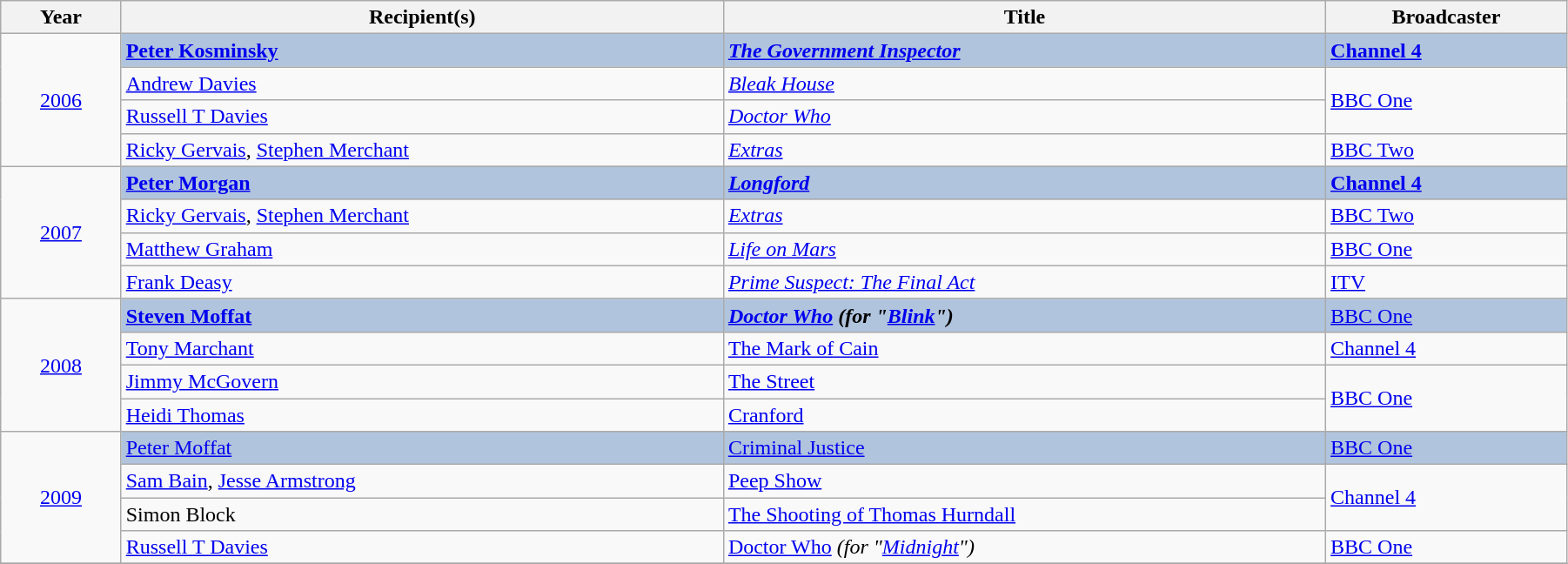<table class="wikitable" width="95%">
<tr>
<th width=5%>Year</th>
<th width=25%><strong>Recipient(s)</strong></th>
<th width=25%>Title</th>
<th width=10%><strong>Broadcaster</strong></th>
</tr>
<tr>
<td rowspan="4" style="text-align:center;"><a href='#'>2006</a></td>
<td style="background:#B0C4DE;"><strong><a href='#'>Peter Kosminsky</a></strong></td>
<td style="background:#B0C4DE;"><strong><em><a href='#'>The Government Inspector</a></em></strong></td>
<td style="background:#B0C4DE;"><strong><a href='#'>Channel 4</a></strong></td>
</tr>
<tr>
<td><a href='#'>Andrew Davies</a></td>
<td><em><a href='#'>Bleak House</a></em></td>
<td rowspan="2"><a href='#'>BBC One</a></td>
</tr>
<tr>
<td><a href='#'>Russell T Davies</a></td>
<td><em><a href='#'>Doctor Who</a></em></td>
</tr>
<tr>
<td><a href='#'>Ricky Gervais</a>, <a href='#'>Stephen Merchant</a></td>
<td><em><a href='#'>Extras</a></em></td>
<td><a href='#'>BBC Two</a></td>
</tr>
<tr>
<td rowspan="4" style="text-align:center;"><a href='#'>2007</a></td>
<td style="background:#B0C4DE;"><strong><a href='#'>Peter Morgan</a></strong></td>
<td style="background:#B0C4DE;"><strong><em><a href='#'>Longford</a></em></strong></td>
<td style="background:#B0C4DE;"><strong><a href='#'>Channel 4</a></strong></td>
</tr>
<tr>
<td><a href='#'>Ricky Gervais</a>, <a href='#'>Stephen Merchant</a></td>
<td><em><a href='#'>Extras</a></em></td>
<td><a href='#'>BBC Two</a></td>
</tr>
<tr>
<td><a href='#'>Matthew Graham</a></td>
<td><em><a href='#'>Life on Mars</a></em></td>
<td><a href='#'>BBC One</a></td>
</tr>
<tr>
<td><a href='#'>Frank Deasy</a></td>
<td><em><a href='#'>Prime Suspect: The Final Act</a></em></td>
<td><a href='#'>ITV</a></td>
</tr>
<tr>
<td rowspan="4" style="text-align:center;"><a href='#'>2008</a></td>
<td style="background:#B0C4DE;"><strong><a href='#'>Steven Moffat</a></strong></td>
<td style="background:#B0C4DE;"><strong><em><a href='#'>Doctor Who</a><em> (for "<a href='#'>Blink</a>")<strong></td>
<td style="background:#B0C4DE;"></strong><a href='#'>BBC One</a><strong></td>
</tr>
<tr>
<td><a href='#'>Tony Marchant</a></td>
<td></em><a href='#'>The Mark of Cain</a><em></td>
<td><a href='#'>Channel 4</a></td>
</tr>
<tr>
<td><a href='#'>Jimmy McGovern</a></td>
<td></em><a href='#'>The Street</a><em></td>
<td rowspan="2"><a href='#'>BBC One</a></td>
</tr>
<tr>
<td><a href='#'>Heidi Thomas</a></td>
<td></em><a href='#'>Cranford</a><em></td>
</tr>
<tr>
<td rowspan="4" style="text-align:center;"><a href='#'>2009</a></td>
<td style="background:#B0C4DE;"></strong><a href='#'>Peter Moffat</a><strong></td>
<td style="background:#B0C4DE;"></em></strong><a href='#'>Criminal Justice</a><strong><em></td>
<td style="background:#B0C4DE;"></strong><a href='#'>BBC One</a><strong></td>
</tr>
<tr>
<td><a href='#'>Sam Bain</a>, <a href='#'>Jesse Armstrong</a></td>
<td></em><a href='#'>Peep Show</a><em></td>
<td rowspan="2"><a href='#'>Channel 4</a></td>
</tr>
<tr>
<td>Simon Block</td>
<td></em><a href='#'>The Shooting of Thomas Hurndall</a><em></td>
</tr>
<tr>
<td><a href='#'>Russell T Davies</a></td>
<td></em><a href='#'>Doctor Who</a><em> (for "<a href='#'>Midnight</a>")</td>
<td><a href='#'>BBC One</a></td>
</tr>
<tr>
</tr>
</table>
